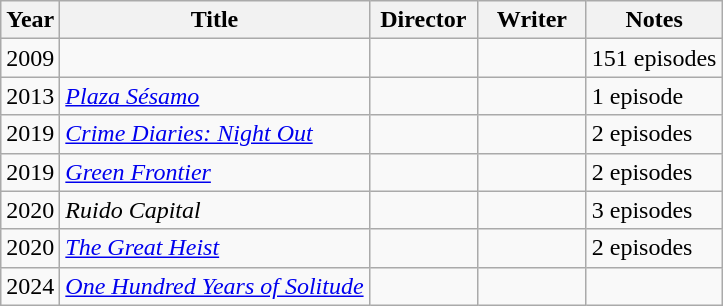<table class="wikitable">
<tr>
<th>Year</th>
<th>Title</th>
<th width="65">Director</th>
<th width="65">Writer</th>
<th>Notes</th>
</tr>
<tr>
<td>2009</td>
<td><em></em></td>
<td></td>
<td></td>
<td>151 episodes</td>
</tr>
<tr>
<td>2013</td>
<td><em><a href='#'>Plaza Sésamo</a></em></td>
<td></td>
<td></td>
<td>1 episode</td>
</tr>
<tr>
<td>2019</td>
<td><em><a href='#'>Crime Diaries: Night Out</a></em></td>
<td></td>
<td></td>
<td>2 episodes</td>
</tr>
<tr>
<td>2019</td>
<td><em><a href='#'>Green Frontier</a></em></td>
<td></td>
<td></td>
<td>2 episodes</td>
</tr>
<tr>
<td>2020</td>
<td><em>Ruido Capital</em></td>
<td></td>
<td></td>
<td>3 episodes</td>
</tr>
<tr>
<td>2020</td>
<td><em><a href='#'>The Great Heist</a></em></td>
<td></td>
<td></td>
<td>2 episodes</td>
</tr>
<tr>
<td>2024</td>
<td><em><a href='#'>One Hundred Years of Solitude</a></em></td>
<td></td>
<td></td>
<td></td>
</tr>
</table>
